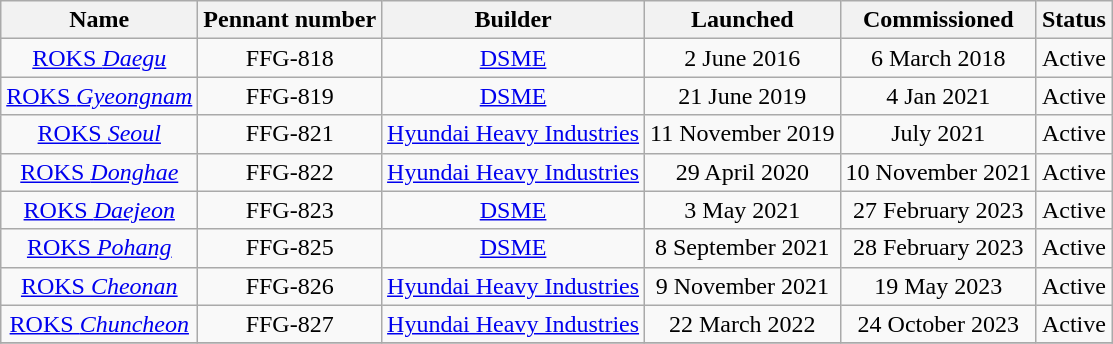<table class="wikitable" style="text-align:center;">
<tr>
<th>Name</th>
<th>Pennant number</th>
<th>Builder</th>
<th>Launched</th>
<th>Commissioned</th>
<th>Status</th>
</tr>
<tr>
<td><a href='#'>ROKS <em>Daegu</em></a></td>
<td>FFG-818</td>
<td><a href='#'>DSME</a></td>
<td>2 June 2016</td>
<td>6 March 2018</td>
<td>Active</td>
</tr>
<tr>
<td><a href='#'>ROKS <em>Gyeongnam</em></a></td>
<td>FFG-819</td>
<td><a href='#'>DSME</a></td>
<td>21 June 2019</td>
<td>4 Jan 2021</td>
<td>Active</td>
</tr>
<tr>
<td><a href='#'>ROKS <em>Seoul</em></a></td>
<td>FFG-821</td>
<td><a href='#'>Hyundai Heavy Industries</a></td>
<td>11 November 2019</td>
<td>July 2021</td>
<td>Active</td>
</tr>
<tr>
<td><a href='#'>ROKS <em>Donghae</em></a></td>
<td>FFG-822</td>
<td><a href='#'>Hyundai Heavy Industries</a></td>
<td>29 April 2020</td>
<td>10 November 2021</td>
<td>Active</td>
</tr>
<tr>
<td><a href='#'>ROKS <em>Daejeon</em></a></td>
<td>FFG-823</td>
<td><a href='#'>DSME</a></td>
<td>3 May 2021</td>
<td>27 February 2023</td>
<td>Active</td>
</tr>
<tr>
<td><a href='#'>ROKS <em>Pohang</em></a></td>
<td>FFG-825</td>
<td><a href='#'>DSME</a></td>
<td>8 September 2021</td>
<td>28 February 2023</td>
<td>Active</td>
</tr>
<tr>
<td><a href='#'>ROKS <em>Cheonan</em></a></td>
<td>FFG-826</td>
<td><a href='#'>Hyundai Heavy Industries</a></td>
<td>9 November 2021</td>
<td>19 May 2023</td>
<td>Active</td>
</tr>
<tr>
<td><a href='#'>ROKS <em>Chuncheon</em></a></td>
<td>FFG-827</td>
<td><a href='#'>Hyundai Heavy Industries</a></td>
<td>22 March 2022</td>
<td>24 October 2023</td>
<td>Active</td>
</tr>
<tr>
</tr>
</table>
